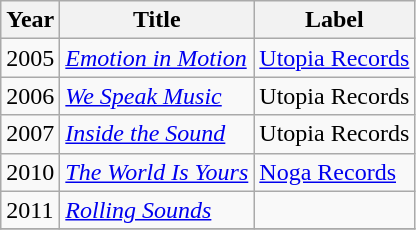<table class="wikitable">
<tr>
<th>Year</th>
<th>Title</th>
<th>Label</th>
</tr>
<tr>
<td>2005</td>
<td><em><a href='#'>Emotion in Motion</a></em></td>
<td><a href='#'>Utopia Records</a></td>
</tr>
<tr>
<td>2006</td>
<td><em><a href='#'>We Speak Music</a></em></td>
<td>Utopia Records</td>
</tr>
<tr>
<td>2007</td>
<td><em><a href='#'>Inside the Sound</a></em></td>
<td>Utopia Records</td>
</tr>
<tr>
<td>2010</td>
<td><em><a href='#'>The World Is Yours</a></em></td>
<td><a href='#'>Noga Records</a></td>
</tr>
<tr>
<td>2011</td>
<td><em><a href='#'>Rolling Sounds</a></em></td>
<td></td>
</tr>
<tr>
</tr>
</table>
